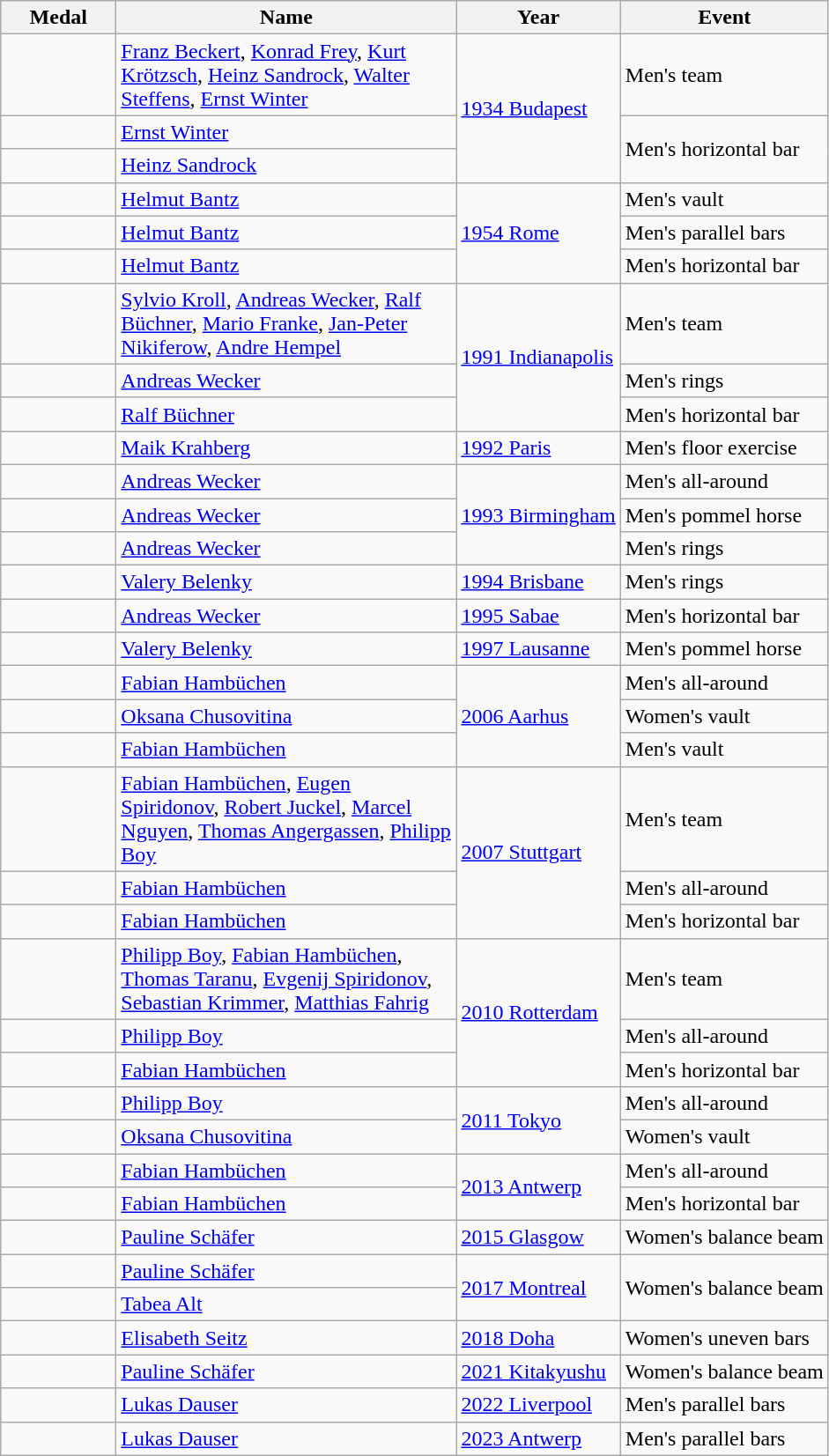<table class="wikitable sortable">
<tr>
<th style="width:5em;">Medal</th>
<th width=250>Name</th>
<th>Year</th>
<th>Event</th>
</tr>
<tr>
<td></td>
<td><a href='#'>Franz Beckert</a>, <a href='#'>Konrad Frey</a>, <a href='#'>Kurt Krötzsch</a>, <a href='#'>Heinz Sandrock</a>, <a href='#'>Walter Steffens</a>, <a href='#'>Ernst Winter</a></td>
<td rowspan="3"> <a href='#'>1934 Budapest</a></td>
<td>Men's team</td>
</tr>
<tr>
<td></td>
<td><a href='#'>Ernst Winter</a></td>
<td rowspan="2">Men's horizontal bar</td>
</tr>
<tr>
<td></td>
<td><a href='#'>Heinz Sandrock</a></td>
</tr>
<tr>
<td></td>
<td><a href='#'>Helmut Bantz</a></td>
<td rowspan="3"> <a href='#'>1954 Rome</a></td>
<td>Men's vault</td>
</tr>
<tr>
<td></td>
<td><a href='#'>Helmut Bantz</a></td>
<td>Men's parallel bars</td>
</tr>
<tr>
<td></td>
<td><a href='#'>Helmut Bantz</a></td>
<td>Men's horizontal bar</td>
</tr>
<tr>
<td></td>
<td><a href='#'>Sylvio Kroll</a>, <a href='#'>Andreas Wecker</a>, <a href='#'>Ralf Büchner</a>, <a href='#'>Mario Franke</a>, <a href='#'>Jan-Peter Nikiferow</a>, <a href='#'>Andre Hempel</a></td>
<td rowspan="3"> <a href='#'>1991 Indianapolis</a></td>
<td>Men's team</td>
</tr>
<tr>
<td></td>
<td><a href='#'>Andreas Wecker</a></td>
<td>Men's rings</td>
</tr>
<tr>
<td></td>
<td><a href='#'>Ralf Büchner</a></td>
<td>Men's horizontal bar</td>
</tr>
<tr>
<td></td>
<td><a href='#'>Maik Krahberg</a></td>
<td> <a href='#'>1992 Paris</a></td>
<td>Men's floor exercise</td>
</tr>
<tr>
<td></td>
<td><a href='#'>Andreas Wecker</a></td>
<td rowspan="3"> <a href='#'>1993 Birmingham</a></td>
<td>Men's all-around</td>
</tr>
<tr>
<td></td>
<td><a href='#'>Andreas Wecker</a></td>
<td>Men's pommel horse</td>
</tr>
<tr>
<td></td>
<td><a href='#'>Andreas Wecker</a></td>
<td>Men's rings</td>
</tr>
<tr>
<td></td>
<td><a href='#'>Valery Belenky</a></td>
<td> <a href='#'>1994 Brisbane</a></td>
<td>Men's rings</td>
</tr>
<tr>
<td></td>
<td><a href='#'>Andreas Wecker</a></td>
<td> <a href='#'>1995 Sabae</a></td>
<td>Men's horizontal bar</td>
</tr>
<tr>
<td></td>
<td><a href='#'>Valery Belenky</a></td>
<td> <a href='#'>1997 Lausanne</a></td>
<td>Men's pommel horse</td>
</tr>
<tr>
<td></td>
<td><a href='#'>Fabian Hambüchen</a></td>
<td rowspan="3"> <a href='#'>2006 Aarhus</a></td>
<td>Men's all-around</td>
</tr>
<tr>
<td></td>
<td><a href='#'>Oksana Chusovitina</a></td>
<td>Women's vault</td>
</tr>
<tr>
<td></td>
<td><a href='#'>Fabian Hambüchen</a></td>
<td>Men's vault</td>
</tr>
<tr>
<td></td>
<td><a href='#'>Fabian Hambüchen</a>, <a href='#'>Eugen Spiridonov</a>, <a href='#'>Robert Juckel</a>, <a href='#'>Marcel Nguyen</a>, <a href='#'>Thomas Angergassen</a>, <a href='#'>Philipp Boy</a></td>
<td rowspan="3"> <a href='#'>2007 Stuttgart</a></td>
<td>Men's team</td>
</tr>
<tr>
<td></td>
<td><a href='#'>Fabian Hambüchen</a></td>
<td>Men's all-around</td>
</tr>
<tr>
<td></td>
<td><a href='#'>Fabian Hambüchen</a></td>
<td>Men's horizontal bar</td>
</tr>
<tr>
<td></td>
<td><a href='#'>Philipp Boy</a>, <a href='#'>Fabian Hambüchen</a>, <a href='#'>Thomas Taranu</a>, <a href='#'>Evgenij Spiridonov</a>, <a href='#'>Sebastian Krimmer</a>, <a href='#'>Matthias Fahrig</a></td>
<td rowspan="3"> <a href='#'>2010 Rotterdam</a></td>
<td>Men's team</td>
</tr>
<tr>
<td></td>
<td><a href='#'>Philipp Boy</a></td>
<td>Men's all-around</td>
</tr>
<tr>
<td></td>
<td><a href='#'>Fabian Hambüchen</a></td>
<td>Men's horizontal bar</td>
</tr>
<tr>
<td></td>
<td><a href='#'>Philipp Boy</a></td>
<td rowspan="2"> <a href='#'>2011 Tokyo</a></td>
<td>Men's all-around</td>
</tr>
<tr>
<td></td>
<td><a href='#'>Oksana Chusovitina</a></td>
<td>Women's vault</td>
</tr>
<tr>
<td></td>
<td><a href='#'>Fabian Hambüchen</a></td>
<td rowspan="2"> <a href='#'>2013 Antwerp</a></td>
<td>Men's all-around</td>
</tr>
<tr>
<td></td>
<td><a href='#'>Fabian Hambüchen</a></td>
<td>Men's horizontal bar</td>
</tr>
<tr>
<td></td>
<td><a href='#'>Pauline Schäfer</a></td>
<td> <a href='#'>2015 Glasgow</a></td>
<td>Women's balance beam</td>
</tr>
<tr>
<td></td>
<td><a href='#'>Pauline Schäfer</a></td>
<td rowspan="2"> <a href='#'>2017 Montreal</a></td>
<td rowspan="2">Women's balance beam</td>
</tr>
<tr>
<td></td>
<td><a href='#'>Tabea Alt</a></td>
</tr>
<tr>
<td></td>
<td><a href='#'>Elisabeth Seitz</a></td>
<td> <a href='#'>2018 Doha</a></td>
<td>Women's uneven bars</td>
</tr>
<tr>
<td></td>
<td><a href='#'>Pauline Schäfer</a></td>
<td> <a href='#'>2021 Kitakyushu</a></td>
<td>Women's balance beam</td>
</tr>
<tr>
<td></td>
<td><a href='#'>Lukas Dauser</a></td>
<td> <a href='#'>2022 Liverpool</a></td>
<td>Men's parallel bars</td>
</tr>
<tr>
<td></td>
<td><a href='#'>Lukas Dauser</a></td>
<td> <a href='#'>2023 Antwerp</a></td>
<td>Men's parallel bars</td>
</tr>
</table>
